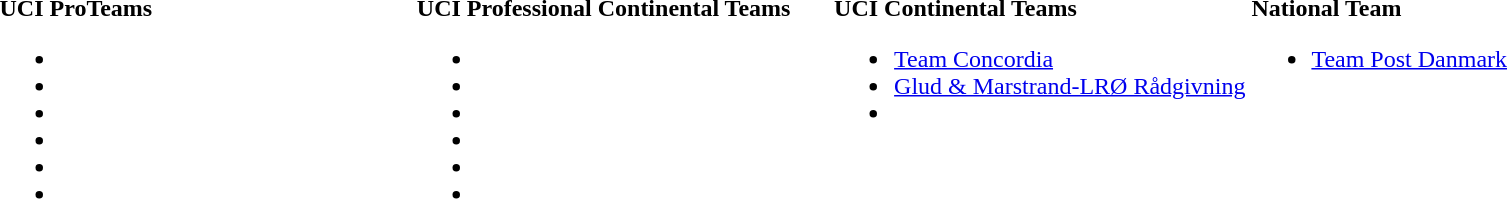<table>
<tr>
<td style="vertical-align:top; width:25%;"><strong>UCI ProTeams</strong><br><ul><li> </li><li> </li><li> </li><li> </li><li> </li><li> </li></ul></td>
<td style="vertical-align:top; width:25%;"><strong>UCI Professional Continental Teams</strong><br><ul><li> </li><li> </li><li> </li><li> </li><li> </li><li> </li></ul></td>
<td style="vertical-align:top; width:25%;"><strong>UCI Continental Teams</strong><br><ul><li> <a href='#'>Team Concordia</a></li><li> <a href='#'>Glud & Marstrand-LRØ Rådgivning</a></li><li> </li></ul></td>
<td style="vertical-align:top; width:25%;"><strong>National Team</strong><br><ul><li> <a href='#'>Team Post Danmark</a></li></ul></td>
</tr>
</table>
